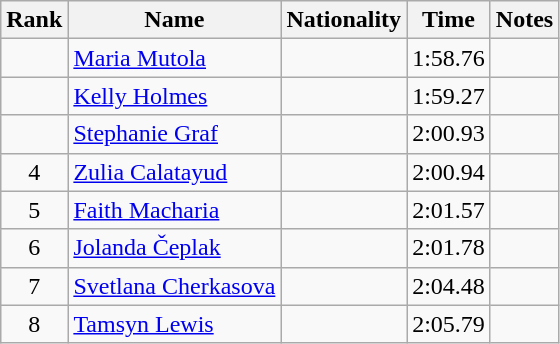<table class="wikitable sortable" style="text-align:center">
<tr>
<th>Rank</th>
<th>Name</th>
<th>Nationality</th>
<th>Time</th>
<th>Notes</th>
</tr>
<tr>
<td></td>
<td align=left><a href='#'>Maria Mutola</a></td>
<td align=left></td>
<td>1:58.76</td>
<td></td>
</tr>
<tr>
<td></td>
<td align=left><a href='#'>Kelly Holmes</a></td>
<td align=left></td>
<td>1:59.27</td>
<td></td>
</tr>
<tr>
<td></td>
<td align=left><a href='#'>Stephanie Graf</a></td>
<td align=left></td>
<td>2:00.93</td>
<td></td>
</tr>
<tr>
<td>4</td>
<td align=left><a href='#'>Zulia Calatayud</a></td>
<td align=left></td>
<td>2:00.94</td>
<td></td>
</tr>
<tr>
<td>5</td>
<td align=left><a href='#'>Faith Macharia</a></td>
<td align=left></td>
<td>2:01.57</td>
<td></td>
</tr>
<tr>
<td>6</td>
<td align=left><a href='#'>Jolanda Čeplak</a></td>
<td align=left></td>
<td>2:01.78</td>
<td></td>
</tr>
<tr>
<td>7</td>
<td align=left><a href='#'>Svetlana Cherkasova</a></td>
<td align=left></td>
<td>2:04.48</td>
<td></td>
</tr>
<tr>
<td>8</td>
<td align=left><a href='#'>Tamsyn Lewis</a></td>
<td align=left></td>
<td>2:05.79</td>
<td></td>
</tr>
</table>
